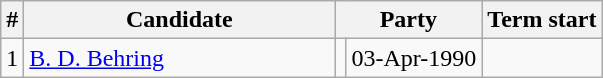<table class="wikitable">
<tr>
<th>#</th>
<th style="width:200px">Candidate</th>
<th colspan="2">Party</th>
<th>Term start</th>
</tr>
<tr>
<td>1</td>
<td><a href='#'>B. D. Behring</a></td>
<td></td>
<td>03-Apr-1990</td>
</tr>
</table>
